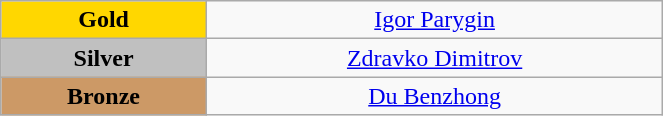<table class="wikitable" style="text-align:center; " width="35%">
<tr>
<td bgcolor="gold"><strong>Gold</strong></td>
<td><a href='#'>Igor Parygin</a><br>  <small><em></em></small></td>
</tr>
<tr>
<td bgcolor="silver"><strong>Silver</strong></td>
<td><a href='#'>Zdravko Dimitrov</a><br>  <small><em></em></small></td>
</tr>
<tr>
<td bgcolor="CC9966"><strong>Bronze</strong></td>
<td><a href='#'>Du Benzhong</a><br>  <small><em></em></small></td>
</tr>
</table>
